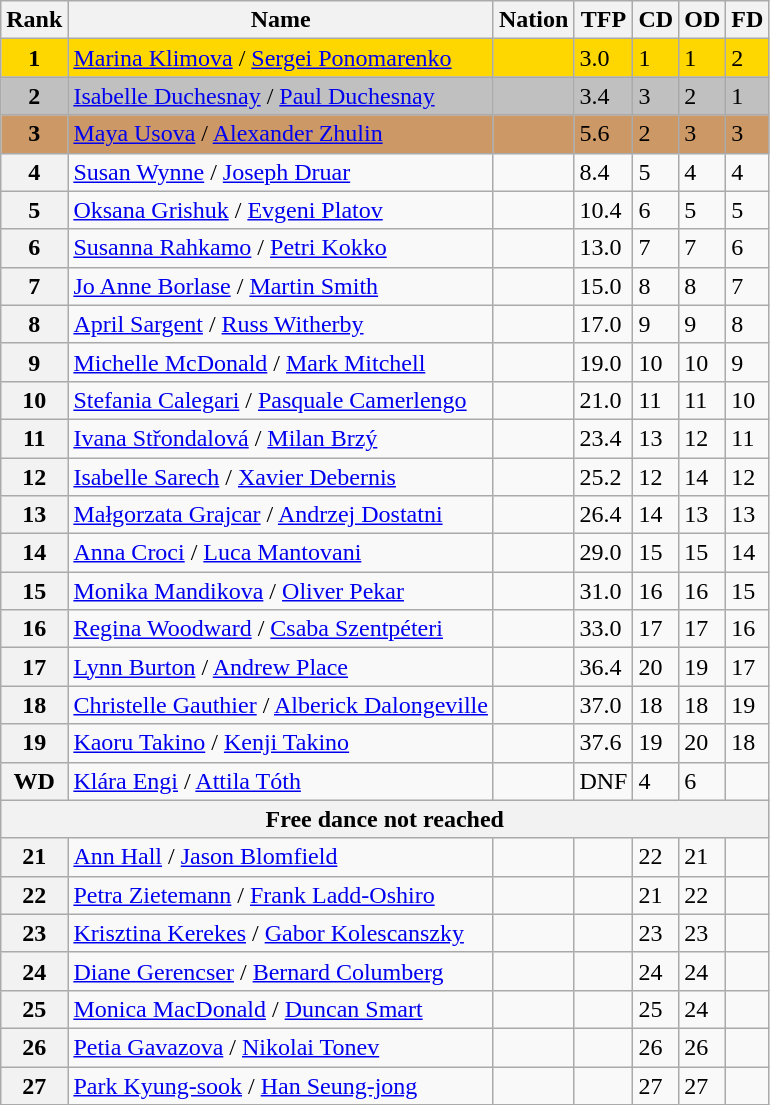<table class="wikitable">
<tr>
<th>Rank</th>
<th>Name</th>
<th>Nation</th>
<th>TFP</th>
<th>CD</th>
<th>OD</th>
<th>FD</th>
</tr>
<tr bgcolor=gold>
<td align=center><strong>1</strong></td>
<td><a href='#'>Marina Klimova</a> / <a href='#'>Sergei Ponomarenko</a></td>
<td></td>
<td>3.0</td>
<td>1</td>
<td>1</td>
<td>2</td>
</tr>
<tr bgcolor=silver>
<td align=center><strong>2</strong></td>
<td><a href='#'>Isabelle Duchesnay</a> / <a href='#'>Paul Duchesnay</a></td>
<td></td>
<td>3.4</td>
<td>3</td>
<td>2</td>
<td>1</td>
</tr>
<tr bgcolor=cc9966>
<td align=center><strong>3</strong></td>
<td><a href='#'>Maya Usova</a> / <a href='#'>Alexander Zhulin</a></td>
<td></td>
<td>5.6</td>
<td>2</td>
<td>3</td>
<td>3</td>
</tr>
<tr>
<th>4</th>
<td><a href='#'>Susan Wynne</a> / <a href='#'>Joseph Druar</a></td>
<td></td>
<td>8.4</td>
<td>5</td>
<td>4</td>
<td>4</td>
</tr>
<tr>
<th>5</th>
<td><a href='#'>Oksana Grishuk</a> / <a href='#'>Evgeni Platov</a></td>
<td></td>
<td>10.4</td>
<td>6</td>
<td>5</td>
<td>5</td>
</tr>
<tr>
<th>6</th>
<td><a href='#'>Susanna Rahkamo</a> / <a href='#'>Petri Kokko</a></td>
<td></td>
<td>13.0</td>
<td>7</td>
<td>7</td>
<td>6</td>
</tr>
<tr>
<th>7</th>
<td><a href='#'>Jo Anne Borlase</a> / <a href='#'>Martin Smith</a></td>
<td></td>
<td>15.0</td>
<td>8</td>
<td>8</td>
<td>7</td>
</tr>
<tr>
<th>8</th>
<td><a href='#'>April Sargent</a> / <a href='#'>Russ Witherby</a></td>
<td></td>
<td>17.0</td>
<td>9</td>
<td>9</td>
<td>8</td>
</tr>
<tr>
<th>9</th>
<td><a href='#'>Michelle McDonald</a> / <a href='#'>Mark Mitchell</a></td>
<td></td>
<td>19.0</td>
<td>10</td>
<td>10</td>
<td>9</td>
</tr>
<tr>
<th>10</th>
<td><a href='#'>Stefania Calegari</a> / <a href='#'>Pasquale Camerlengo</a></td>
<td></td>
<td>21.0</td>
<td>11</td>
<td>11</td>
<td>10</td>
</tr>
<tr>
<th>11</th>
<td><a href='#'>Ivana Střondalová</a> / <a href='#'>Milan Brzý</a></td>
<td></td>
<td>23.4</td>
<td>13</td>
<td>12</td>
<td>11</td>
</tr>
<tr>
<th>12</th>
<td><a href='#'>Isabelle Sarech</a> / <a href='#'>Xavier Debernis</a></td>
<td></td>
<td>25.2</td>
<td>12</td>
<td>14</td>
<td>12</td>
</tr>
<tr>
<th>13</th>
<td><a href='#'>Małgorzata Grajcar</a> / <a href='#'>Andrzej Dostatni</a></td>
<td></td>
<td>26.4</td>
<td>14</td>
<td>13</td>
<td>13</td>
</tr>
<tr>
<th>14</th>
<td><a href='#'>Anna Croci</a> / <a href='#'>Luca Mantovani</a></td>
<td></td>
<td>29.0</td>
<td>15</td>
<td>15</td>
<td>14</td>
</tr>
<tr>
<th>15</th>
<td><a href='#'>Monika Mandikova</a> / <a href='#'>Oliver Pekar</a></td>
<td></td>
<td>31.0</td>
<td>16</td>
<td>16</td>
<td>15</td>
</tr>
<tr>
<th>16</th>
<td><a href='#'>Regina Woodward</a> / <a href='#'>Csaba Szentpéteri</a></td>
<td></td>
<td>33.0</td>
<td>17</td>
<td>17</td>
<td>16</td>
</tr>
<tr>
<th>17</th>
<td><a href='#'>Lynn Burton</a> / <a href='#'>Andrew Place</a></td>
<td></td>
<td>36.4</td>
<td>20</td>
<td>19</td>
<td>17</td>
</tr>
<tr>
<th>18</th>
<td><a href='#'>Christelle Gauthier</a> / <a href='#'>Alberick Dalongeville</a></td>
<td></td>
<td>37.0</td>
<td>18</td>
<td>18</td>
<td>19</td>
</tr>
<tr>
<th>19</th>
<td><a href='#'>Kaoru Takino</a> / <a href='#'>Kenji Takino</a></td>
<td></td>
<td>37.6</td>
<td>19</td>
<td>20</td>
<td>18</td>
</tr>
<tr>
<th>WD</th>
<td><a href='#'>Klára Engi</a> / <a href='#'>Attila Tóth</a></td>
<td></td>
<td>DNF</td>
<td>4</td>
<td>6</td>
<td></td>
</tr>
<tr>
<th colspan=7>Free dance not reached</th>
</tr>
<tr>
<th>21</th>
<td><a href='#'>Ann Hall</a> / <a href='#'>Jason Blomfield</a></td>
<td></td>
<td></td>
<td>22</td>
<td>21</td>
<td></td>
</tr>
<tr>
<th>22</th>
<td><a href='#'>Petra Zietemann</a> / <a href='#'>Frank Ladd-Oshiro</a></td>
<td></td>
<td></td>
<td>21</td>
<td>22</td>
<td></td>
</tr>
<tr>
<th>23</th>
<td><a href='#'>Krisztina Kerekes</a> / <a href='#'>Gabor Kolescanszky</a></td>
<td></td>
<td></td>
<td>23</td>
<td>23</td>
<td></td>
</tr>
<tr>
<th>24</th>
<td><a href='#'>Diane Gerencser</a> / <a href='#'>Bernard Columberg</a></td>
<td></td>
<td></td>
<td>24</td>
<td>24</td>
<td></td>
</tr>
<tr>
<th>25</th>
<td><a href='#'>Monica MacDonald</a> / <a href='#'>Duncan Smart</a></td>
<td></td>
<td></td>
<td>25</td>
<td>24</td>
<td></td>
</tr>
<tr>
<th>26</th>
<td><a href='#'>Petia Gavazova</a> / <a href='#'>Nikolai Tonev</a></td>
<td></td>
<td></td>
<td>26</td>
<td>26</td>
<td></td>
</tr>
<tr>
<th>27</th>
<td><a href='#'>Park Kyung-sook</a> / <a href='#'>Han Seung-jong</a></td>
<td></td>
<td></td>
<td>27</td>
<td>27</td>
<td></td>
</tr>
</table>
